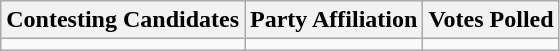<table class="wikitable sortable">
<tr>
<th>Contesting Candidates</th>
<th>Party Affiliation</th>
<th>Votes Polled</th>
</tr>
<tr>
<td></td>
<td></td>
<td></td>
</tr>
</table>
